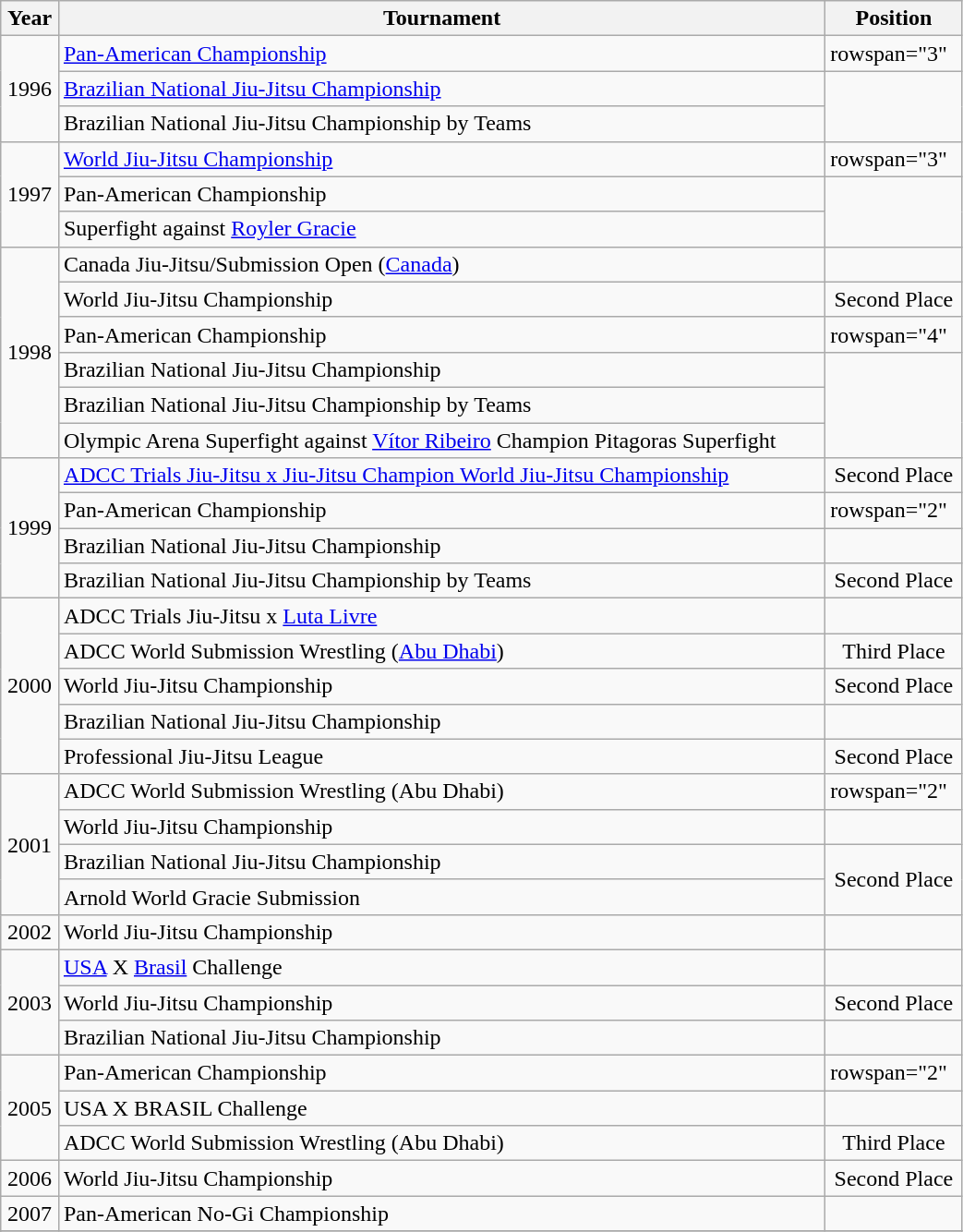<table class="wikitable plainrowheaders" style="text-align:left"  border="1" width=55%>
<tr>
<th scope="col">Year</th>
<th scope="col">Tournament</th>
<th scope="col">Position</th>
</tr>
<tr>
<td style="text-align:center" rowspan="3">1996</td>
<td><a href='#'>Pan-American Championship</a></td>
<td>rowspan="3" </td>
</tr>
<tr>
<td><a href='#'>Brazilian National Jiu-Jitsu Championship</a></td>
</tr>
<tr>
<td>Brazilian National Jiu-Jitsu Championship by Teams </td>
</tr>
<tr>
<td style="text-align:center" rowspan="3">1997</td>
<td><a href='#'>World Jiu-Jitsu Championship</a></td>
<td>rowspan="3" </td>
</tr>
<tr>
<td>Pan-American Championship </td>
</tr>
<tr>
<td>Superfight against <a href='#'>Royler Gracie</a></td>
</tr>
<tr>
<td style="text-align:center" rowspan="6">1998</td>
<td>Canada Jiu-Jitsu/Submission Open (<a href='#'>Canada</a>)</td>
<td></td>
</tr>
<tr>
<td>World Jiu-Jitsu Championship </td>
<td style="text-align:center">Second Place</td>
</tr>
<tr>
<td>Pan-American Championship </td>
<td>rowspan="4" </td>
</tr>
<tr>
<td>Brazilian National Jiu-Jitsu Championship </td>
</tr>
<tr>
<td>Brazilian National Jiu-Jitsu Championship by Teams </td>
</tr>
<tr>
<td>Olympic Arena Superfight against <a href='#'>Vítor Ribeiro</a> Champion Pitagoras Superfight</td>
</tr>
<tr>
<td style="text-align:center" rowspan="4">1999</td>
<td><a href='#'>ADCC Trials Jiu-Jitsu x Jiu-Jitsu Champion World Jiu-Jitsu Championship</a></td>
<td style="text-align:center">Second Place</td>
</tr>
<tr>
<td>Pan-American Championship</td>
<td>rowspan="2" </td>
</tr>
<tr>
<td>Brazilian National Jiu-Jitsu Championship </td>
</tr>
<tr>
<td>Brazilian National Jiu-Jitsu Championship by Teams </td>
<td style="text-align:center">Second Place</td>
</tr>
<tr>
<td style="text-align:center" rowspan="5">2000</td>
<td>ADCC Trials Jiu-Jitsu x <a href='#'>Luta Livre</a></td>
<td></td>
</tr>
<tr>
<td>ADCC World Submission Wrestling (<a href='#'>Abu Dhabi</a>)</td>
<td style="text-align:center">Third Place</td>
</tr>
<tr>
<td>World Jiu-Jitsu Championship </td>
<td style="text-align:center">Second Place</td>
</tr>
<tr>
<td>Brazilian National Jiu-Jitsu Championship </td>
<td></td>
</tr>
<tr>
<td>Professional Jiu-Jitsu League</td>
<td style="text-align:center">Second Place</td>
</tr>
<tr>
<td style="text-align:center" rowspan="4">2001</td>
<td>ADCC World Submission Wrestling (Abu Dhabi)</td>
<td>rowspan="2" </td>
</tr>
<tr>
<td>World Jiu-Jitsu Championship </td>
</tr>
<tr>
<td>Brazilian National Jiu-Jitsu Championship </td>
<td style="text-align:center" rowspan="2">Second Place</td>
</tr>
<tr>
<td>Arnold World Gracie Submission</td>
</tr>
<tr>
<td style="text-align:center">2002</td>
<td>World Jiu-Jitsu Championship </td>
<td></td>
</tr>
<tr>
<td style="text-align:center" rowspan="3">2003</td>
<td><a href='#'>USA</a> X <a href='#'>Brasil</a> Challenge</td>
<td></td>
</tr>
<tr>
<td>World Jiu-Jitsu Championship </td>
<td style="text-align:center">Second Place</td>
</tr>
<tr>
<td>Brazilian National Jiu-Jitsu Championship </td>
<td></td>
</tr>
<tr>
<td style="text-align:center" rowspan="3">2005</td>
<td>Pan-American Championship </td>
<td>rowspan="2" </td>
</tr>
<tr>
<td>USA X BRASIL Challenge</td>
</tr>
<tr>
<td>ADCC World Submission Wrestling (Abu Dhabi)</td>
<td style="text-align:center">Third Place</td>
</tr>
<tr>
<td style="text-align:center">2006</td>
<td>World Jiu-Jitsu Championship </td>
<td style="text-align:center">Second Place</td>
</tr>
<tr>
<td style="text-align:center">2007</td>
<td>Pan-American No-Gi Championship </td>
<td></td>
</tr>
<tr>
</tr>
<tr>
</tr>
</table>
